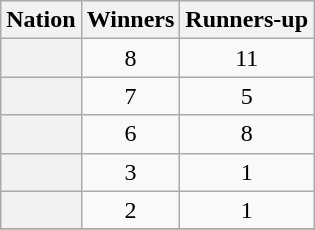<table class="wikitable plainrowheaders sortable">
<tr>
<th scope="col">Nation</th>
<th scope="col">Winners</th>
<th scope="col">Runners-up</th>
</tr>
<tr>
<th scope="row"></th>
<td align=center>8</td>
<td align=center>11</td>
</tr>
<tr>
<th scope="row"></th>
<td align=center>7</td>
<td align=center>5</td>
</tr>
<tr>
<th scope="row"></th>
<td align=center>6</td>
<td align=center>8</td>
</tr>
<tr>
<th scope="row"></th>
<td align=center>3</td>
<td align=center>1</td>
</tr>
<tr>
<th scope="row"></th>
<td align=center>2</td>
<td align=center>1</td>
</tr>
<tr>
</tr>
</table>
